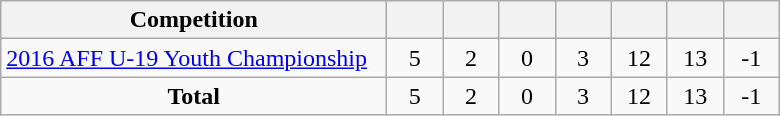<table class="wikitable" style="text-align: center;">
<tr>
<th width=250>Competition</th>
<th width=30></th>
<th width=30></th>
<th width=30></th>
<th width=30></th>
<th width=30></th>
<th width=30></th>
<th width=30></th>
</tr>
<tr>
<td align=left><a href='#'>2016 AFF U-19 Youth Championship</a></td>
<td>5</td>
<td>2</td>
<td>0</td>
<td>3</td>
<td>12</td>
<td>13</td>
<td>-1</td>
</tr>
<tr>
<td><strong>Total</strong></td>
<td>5</td>
<td>2</td>
<td>0</td>
<td>3</td>
<td>12</td>
<td>13</td>
<td>-1</td>
</tr>
</table>
